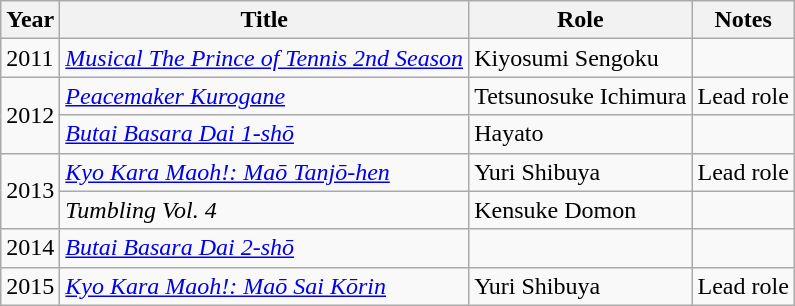<table class="wikitable">
<tr>
<th>Year</th>
<th>Title</th>
<th>Role</th>
<th>Notes</th>
</tr>
<tr>
<td>2011</td>
<td><em><a href='#'>Musical The Prince of Tennis 2nd Season</a></em></td>
<td>Kiyosumi Sengoku</td>
<td></td>
</tr>
<tr>
<td rowspan="2">2012</td>
<td><em><a href='#'>Peacemaker Kurogane</a></em></td>
<td>Tetsunosuke Ichimura</td>
<td>Lead role</td>
</tr>
<tr>
<td><em><a href='#'>Butai Basara Dai 1-shō</a></em></td>
<td>Hayato</td>
<td></td>
</tr>
<tr>
<td rowspan="2">2013</td>
<td><em><a href='#'>Kyo Kara Maoh!: Maō Tanjō-hen</a></em></td>
<td>Yuri Shibuya</td>
<td>Lead role</td>
</tr>
<tr>
<td><em>Tumbling Vol. 4</em></td>
<td>Kensuke Domon</td>
<td></td>
</tr>
<tr>
<td>2014</td>
<td><em><a href='#'>Butai Basara Dai 2-shō</a></em></td>
<td></td>
<td></td>
</tr>
<tr>
<td>2015</td>
<td><em><a href='#'>Kyo Kara Maoh!: Maō Sai Kōrin</a></em></td>
<td>Yuri Shibuya</td>
<td>Lead role</td>
</tr>
</table>
